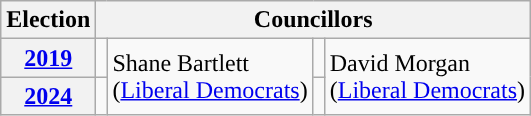<table class="wikitable">
<tr>
<th>Election</th>
<th colspan="4">Councillors</th>
</tr>
<tr>
<th><a href='#'>2019</a></th>
<td rowspan="1;" style="background-color: "></td>
<td rowspan="2">Shane Bartlett<br>(<a href='#'>Liberal Democrats</a>)</td>
<td rowspan="1;" style="background-color: "></td>
<td rowspan="2">David Morgan<br>(<a href='#'>Liberal Democrats</a>)</td>
</tr>
<tr>
<th><a href='#'>2024</a></th>
<td rowspan="1;" style="background-color: "></td>
<td rowspan="1;" style="background-color: "></td>
</tr>
</table>
